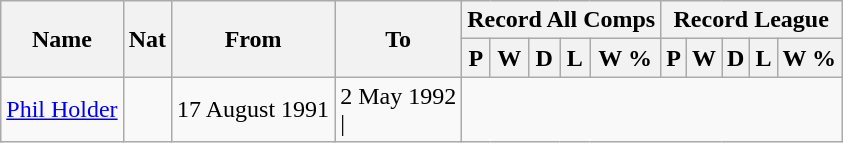<table class="wikitable" style="text-align: center">
<tr>
<th rowspan="2">Name</th>
<th rowspan="2">Nat</th>
<th rowspan="2">From</th>
<th rowspan="2">To</th>
<th colspan="5">Record All Comps</th>
<th colspan="5">Record League</th>
</tr>
<tr>
<th>P</th>
<th>W</th>
<th>D</th>
<th>L</th>
<th>W %</th>
<th>P</th>
<th>W</th>
<th>D</th>
<th>L</th>
<th>W %</th>
</tr>
<tr>
<td align=left><a href='#'>Phil Holder</a></td>
<td></td>
<td align=left>17 August 1991</td>
<td align=left>2 May 1992<br>|</td>
</tr>
</table>
